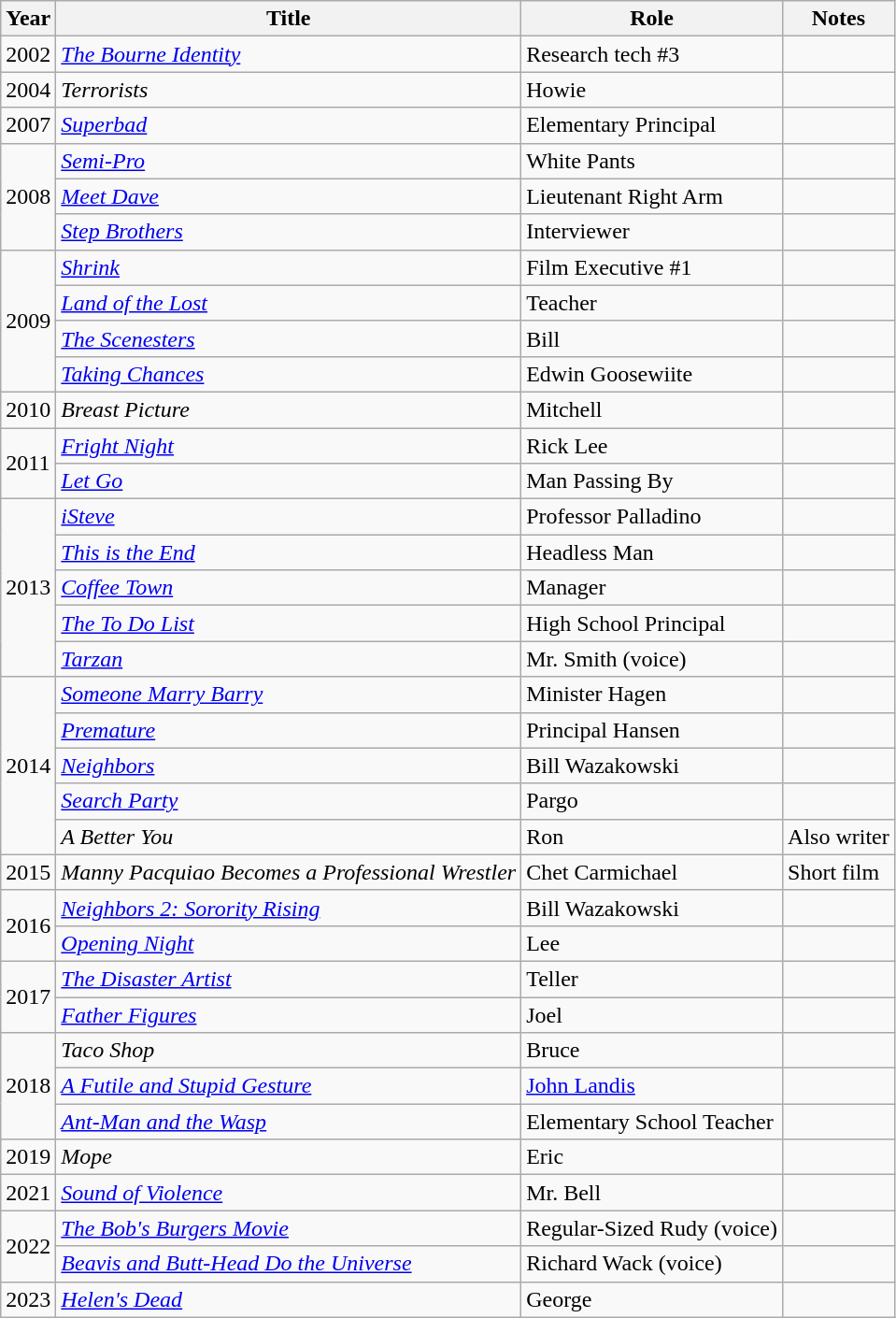<table class="wikitable sortable">
<tr>
<th>Year</th>
<th>Title</th>
<th>Role</th>
<th class="unsortable">Notes</th>
</tr>
<tr>
<td>2002</td>
<td><em><a href='#'>The Bourne Identity</a></em></td>
<td>Research tech #3</td>
<td></td>
</tr>
<tr>
<td>2004</td>
<td><em>Terrorists</em></td>
<td>Howie</td>
<td></td>
</tr>
<tr>
<td>2007</td>
<td><em><a href='#'>Superbad</a></em></td>
<td>Elementary Principal</td>
<td></td>
</tr>
<tr>
<td rowspan="3">2008</td>
<td><em><a href='#'>Semi-Pro</a></em></td>
<td>White Pants</td>
<td></td>
</tr>
<tr>
<td><em><a href='#'>Meet Dave</a></em></td>
<td>Lieutenant Right Arm</td>
<td></td>
</tr>
<tr>
<td><em><a href='#'>Step Brothers</a></em></td>
<td>Interviewer</td>
<td></td>
</tr>
<tr>
<td rowspan="4">2009</td>
<td><em><a href='#'>Shrink</a></em></td>
<td>Film Executive #1</td>
<td></td>
</tr>
<tr>
<td><em><a href='#'>Land of the Lost</a></em></td>
<td>Teacher</td>
<td></td>
</tr>
<tr>
<td><em><a href='#'>The Scenesters</a></em></td>
<td>Bill</td>
<td></td>
</tr>
<tr>
<td><em><a href='#'>Taking Chances</a></em></td>
<td>Edwin Goosewiite</td>
<td></td>
</tr>
<tr>
<td>2010</td>
<td><em>Breast Picture</em></td>
<td>Mitchell</td>
<td></td>
</tr>
<tr>
<td rowspan="2">2011</td>
<td><em><a href='#'>Fright Night</a></em></td>
<td>Rick Lee</td>
<td></td>
</tr>
<tr>
<td><em><a href='#'>Let Go</a></em></td>
<td>Man Passing By</td>
<td></td>
</tr>
<tr>
<td rowspan="5">2013</td>
<td><em><a href='#'>iSteve</a></em></td>
<td>Professor Palladino</td>
<td></td>
</tr>
<tr>
<td><em><a href='#'>This is the End</a></em></td>
<td>Headless Man</td>
<td></td>
</tr>
<tr>
<td><em><a href='#'>Coffee Town</a></em></td>
<td>Manager</td>
<td></td>
</tr>
<tr>
<td><em><a href='#'>The To Do List</a></em></td>
<td>High School Principal</td>
<td></td>
</tr>
<tr>
<td><em><a href='#'>Tarzan</a></em></td>
<td>Mr. Smith (voice)</td>
<td></td>
</tr>
<tr>
<td rowspan="5">2014</td>
<td><em><a href='#'>Someone Marry Barry</a></em></td>
<td>Minister Hagen</td>
<td></td>
</tr>
<tr>
<td><em><a href='#'>Premature</a></em></td>
<td>Principal Hansen</td>
<td></td>
</tr>
<tr>
<td><em><a href='#'>Neighbors</a></em></td>
<td>Bill Wazakowski</td>
<td></td>
</tr>
<tr>
<td><em><a href='#'>Search Party</a></em></td>
<td>Pargo</td>
<td></td>
</tr>
<tr>
<td><em>A Better You</em></td>
<td>Ron</td>
<td>Also writer</td>
</tr>
<tr>
<td>2015</td>
<td><em>Manny Pacquiao Becomes a Professional Wrestler</em></td>
<td>Chet Carmichael</td>
<td>Short film</td>
</tr>
<tr>
<td rowspan="2">2016</td>
<td><em><a href='#'>Neighbors 2: Sorority Rising</a></em></td>
<td>Bill Wazakowski</td>
<td></td>
</tr>
<tr>
<td><em><a href='#'>Opening Night</a></em></td>
<td>Lee</td>
<td></td>
</tr>
<tr>
<td rowspan="2">2017</td>
<td><em><a href='#'>The Disaster Artist</a></em></td>
<td>Teller</td>
<td></td>
</tr>
<tr>
<td><em><a href='#'>Father Figures</a></em></td>
<td>Joel</td>
<td></td>
</tr>
<tr>
<td rowspan="3">2018</td>
<td><em>Taco Shop</em></td>
<td>Bruce</td>
<td></td>
</tr>
<tr>
<td><em><a href='#'>A Futile and Stupid Gesture</a></em></td>
<td><a href='#'>John Landis</a></td>
<td></td>
</tr>
<tr>
<td><em><a href='#'>Ant-Man and the Wasp</a></em></td>
<td>Elementary School Teacher</td>
<td></td>
</tr>
<tr>
<td>2019</td>
<td><em>Mope</em></td>
<td>Eric</td>
<td></td>
</tr>
<tr>
<td>2021</td>
<td><em><a href='#'>Sound of Violence</a></em></td>
<td>Mr. Bell</td>
<td></td>
</tr>
<tr>
<td rowspan="2">2022</td>
<td><em><a href='#'>The Bob's Burgers Movie</a> </em></td>
<td>Regular-Sized Rudy (voice)</td>
<td></td>
</tr>
<tr>
<td><em><a href='#'>Beavis and Butt-Head Do the Universe</a></em></td>
<td>Richard Wack (voice)</td>
<td></td>
</tr>
<tr>
<td>2023</td>
<td><em><a href='#'>Helen's Dead</a></em></td>
<td>George</td>
<td></td>
</tr>
</table>
